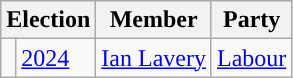<table class="wikitable">
<tr>
<th colspan="2">Election</th>
<th>Member</th>
<th>Party</th>
</tr>
<tr>
<td style="color:inherit;background-color: "></td>
<td><a href='#'>2024</a></td>
<td><a href='#'>Ian Lavery</a></td>
<td><a href='#'>Labour</a></td>
</tr>
</table>
